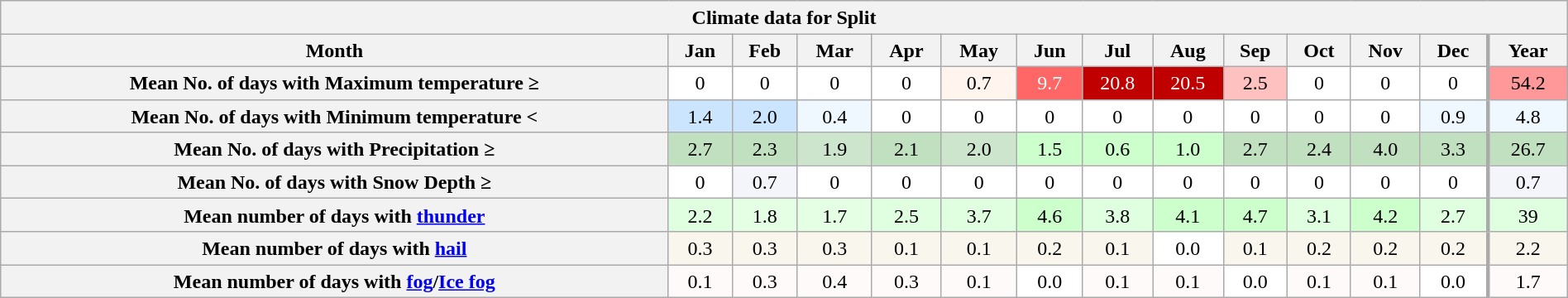<table style="width:100%;text-align:center;line-height:1.2em;margin-left:auto;margin-right:auto" class="wikitable mw-collapsible">
<tr>
<th Colspan=14>Climate data for Split</th>
</tr>
<tr>
<th>Month</th>
<th>Jan</th>
<th>Feb</th>
<th>Mar</th>
<th>Apr</th>
<th>May</th>
<th>Jun</th>
<th>Jul</th>
<th>Aug</th>
<th>Sep</th>
<th>Oct</th>
<th>Nov</th>
<th>Dec</th>
<th style="border-left-width:medium">Year</th>
</tr>
<tr>
<th>Mean No. of days with Maximum temperature ≥ </th>
<td style="background:#ffffff;color:#000000;">0</td>
<td style="background:#ffffff;color:#000000;">0</td>
<td style="background:#ffffff;color:#000000;">0</td>
<td style="background:#ffffff;color:#000000;">0</td>
<td style="background:#FFF5EE;color:#000000;">0.7</td>
<td style="background:#FF6666;color:#ffffff;">9.7</td>
<td style="background:#C00000;color:#ffffff;">20.8</td>
<td style="background:#C00000;color:#ffffff;">20.5</td>
<td style="background:#FFC0C0;color:#000000;">2.5</td>
<td style="background:#ffffff;color:#000000;">0</td>
<td style="background:#ffffff;color:#000000;">0</td>
<td style="background:#ffffff;color:#000000;">0</td>
<td style="background:#FF9999;color:#000000;border-left-width:medium">54.2</td>
</tr>
<tr>
<th>Mean No. of days with Minimum temperature < </th>
<td style="background:#CCE5FF;color:#000000;">1.4</td>
<td style="background:#CCE5FF;color:#000000;">2.0</td>
<td style="background:#F0F8FF;color:#000000;">0.4</td>
<td style="background:#FFFFFF;color:#000000;">0</td>
<td style="background:#FFFFFF;color:#000000;">0</td>
<td style="background:#FFFFFF;color:#000000;">0</td>
<td style="background:#FFFFFF;color:#000000;">0</td>
<td style="background:#FFFFFF;color:#000000;">0</td>
<td style="background:#FFFFFF;color:#000000;">0</td>
<td style="background:#FFFFFF;color:#000000;">0</td>
<td style="background:#FFFFFF;color:#000000;">0</td>
<td style="background:#F0F8FF;color:#000000;">0.9</td>
<td style="background:#F0F8FF;color:#000000;border-left-width:medium">4.8</td>
</tr>
<tr>
<th>Mean No. of days with Precipitation ≥ </th>
<td style="background:#C0E0C0;color:#000000;">2.7</td>
<td style="background:#C0E0C0;color:#000000;">2.3</td>
<td style="background:#CCE5CC;color:#000000;">1.9</td>
<td style="background:#C0E0C0;color:#000000;">2.1</td>
<td style="background:#CCE5CC;color:#000000;">2.0</td>
<td style="background:#CCFFCC;color:#000000;">1.5</td>
<td style="background:#CCFFCC;color:#000000;">0.6</td>
<td style="background:#CCFFCC;color:#000000;">1.0</td>
<td style="background:#C0E0C0;color:#000000;">2.7</td>
<td style="background:#C0E0C0;color:#000000;">2.4</td>
<td style="background:#C0E0C0;color:#000000;">4.0</td>
<td style="background:#C0E0C0;color:#000000;">3.3</td>
<td style="background:#C0E0C0;color:#000000;border-left-width:medium">26.7</td>
</tr>
<tr>
<th>Mean No. of days with Snow Depth ≥ </th>
<td style="background:#FFFFFF;color:#000000;">0</td>
<td style="background:#F4F5FA;color:#000000;">0.7</td>
<td style="background:#FFFFFF;color:#000000;">0</td>
<td style="background:#FFFFFF;color:#000000;">0</td>
<td style="background:#FFFFFF;color:#000000;">0</td>
<td style="background:#FFFFFF;color:#000000;">0</td>
<td style="background:#FFFFFF;color:#000000;">0</td>
<td style="background:#FFFFFF;color:#000000;">0</td>
<td style="background:#FFFFFF;color:#000000;">0</td>
<td style="background:#FFFFFF;color:#000000;">0</td>
<td style="background:#FFFFFF;color:#000000;">0</td>
<td style="background:#FFFFFF;color:#000000;">0</td>
<td style="background:#F4F5FA;color:#000000;border-left-width:medium">0.7</td>
</tr>
<tr>
<th>Mean number of days with <a href='#'>thunder</a></th>
<td style="background:#E0FFE0;color:#000000;">2.2</td>
<td style="background:#E5FFE5;color:#000000;">1.8</td>
<td style="background:#E5FFE5;color:#000000;">1.7</td>
<td style="background:#E0FFE0;color:#000000;">2.5</td>
<td style="background:#E0FFE0;color:#000000;">3.7</td>
<td style="background:#CCFFCC;color:#000000;">4.6</td>
<td style="background:#E0FFE0;color:#000000;">3.8</td>
<td style="background:#CCFFCC;color:#000000;">4.1</td>
<td style="background:#CCFFCC;color:#000000;">4.7</td>
<td style="background:#E0FFE0;color:#000000;">3.1</td>
<td style="background:#CCFFCC;color:#000000;">4.2</td>
<td style="background:#E0FFE0;color:#000000;">2.7</td>
<td style="background:#E0FFE0;color:#000000;border-left-width:medium">39</td>
</tr>
<tr>
<th>Mean number of days with <a href='#'>hail</a></th>
<td style="background:#F9F6EE;color:#000000;">0.3</td>
<td style="background:#F9F6EE;color:#000000;">0.3</td>
<td style="background:#F9F6EE;color:#000000;">0.3</td>
<td style="background:#F9F6EE;color:#000000;">0.1</td>
<td style="background:#F9F6EE;color:#000000;">0.1</td>
<td style="background:#F9F6EE;color:#000000;">0.2</td>
<td style="background:#F9F6EE;color:#000000;">0.1</td>
<td style="background:#FFFFFF;color:#000000;">0.0</td>
<td style="background:#F9F6EE;color:#000000;">0.1</td>
<td style="background:#F9F6EE;color:#000000;">0.2</td>
<td style="background:#F9F6EE;color:#000000;">0.2</td>
<td style="background:#F9F6EE;color:#000000;">0.2</td>
<td style="background:#F9F6EE;color:#000000;border-left-width:medium">2.2</td>
</tr>
<tr>
<th>Mean number of days with <a href='#'>fog</a>/<a href='#'>Ice fog</a></th>
<td style="background:#FFFAFA;color:#000000;">0.1</td>
<td style="background:#FFFAFA;color:#000000;">0.3</td>
<td style="background:#FFFAFA;color:#000000;">0.4</td>
<td style="background:#FFFAFA;color:#000000;">0.3</td>
<td style="background:#FFFAFA;color:#000000;">0.1</td>
<td style="background:#FFFFFF;color:#000000;">0.0</td>
<td style="background:#FFFAFA;color:#000000;">0.1</td>
<td style="background:#FFFAFA;color:#000000;">0.1</td>
<td style="background:#FFFFFF;color:#000000;">0.0</td>
<td style="background:#FFFAFA;color:#000000;">0.1</td>
<td style="background:#FFFAFA;color:#000000;">0.1</td>
<td style="background:#FFFFFF;color:#000000;">0.0</td>
<td style="background:#FFFAFA;color:#000000;border-left-width:medium">1.7</td>
</tr>
</table>
